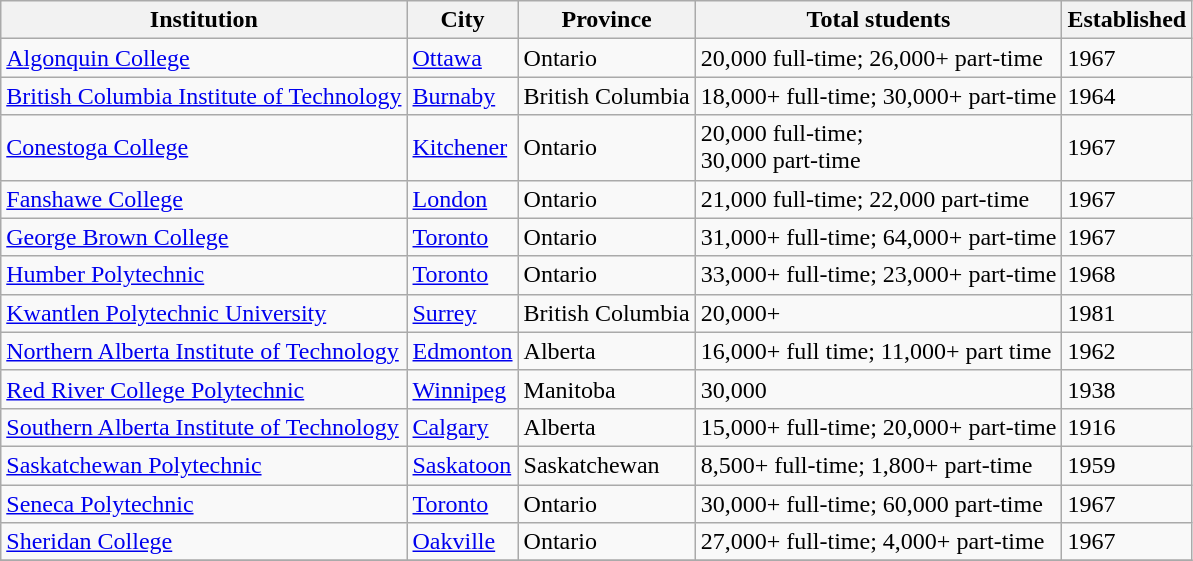<table class="wikitable sortable">
<tr>
<th align=left bgcolour="f0f6fa"><span>Institution</span></th>
<th>City</th>
<th>Province</th>
<th>Total students</th>
<th>Established</th>
</tr>
<tr>
<td><a href='#'>Algonquin College</a></td>
<td><a href='#'>Ottawa</a></td>
<td>Ontario</td>
<td>20,000 full-time; 26,000+ part-time</td>
<td>1967</td>
</tr>
<tr>
<td><a href='#'>British Columbia Institute of Technology</a></td>
<td><a href='#'>Burnaby</a></td>
<td>British Columbia</td>
<td>18,000+ full-time; 30,000+ part-time</td>
<td>1964</td>
</tr>
<tr>
<td><a href='#'>Conestoga College</a></td>
<td><a href='#'>Kitchener</a></td>
<td>Ontario</td>
<td>20,000 full-time;<br>30,000 part-time</td>
<td>1967</td>
</tr>
<tr>
<td><a href='#'>Fanshawe College</a></td>
<td><a href='#'>London</a></td>
<td>Ontario</td>
<td>21,000 full-time; 22,000 part-time</td>
<td>1967</td>
</tr>
<tr>
<td><a href='#'>George Brown College</a></td>
<td><a href='#'>Toronto</a></td>
<td>Ontario</td>
<td>31,000+ full-time; 64,000+ part-time</td>
<td>1967</td>
</tr>
<tr>
<td><a href='#'>Humber Polytechnic</a></td>
<td><a href='#'>Toronto</a></td>
<td>Ontario</td>
<td>33,000+ full-time; 23,000+ part-time</td>
<td>1968</td>
</tr>
<tr>
<td><a href='#'>Kwantlen Polytechnic University</a></td>
<td><a href='#'>Surrey</a></td>
<td>British Columbia</td>
<td>20,000+</td>
<td>1981</td>
</tr>
<tr>
<td><a href='#'>Northern Alberta Institute of Technology</a></td>
<td><a href='#'>Edmonton</a></td>
<td>Alberta</td>
<td>16,000+ full time; 11,000+ part time</td>
<td>1962</td>
</tr>
<tr>
<td><a href='#'>Red River College Polytechnic</a></td>
<td><a href='#'>Winnipeg</a></td>
<td>Manitoba</td>
<td>30,000</td>
<td>1938</td>
</tr>
<tr>
<td><a href='#'>Southern Alberta Institute of Technology</a></td>
<td><a href='#'>Calgary</a></td>
<td>Alberta</td>
<td>15,000+ full-time; 20,000+ part-time</td>
<td>1916</td>
</tr>
<tr>
<td><a href='#'>Saskatchewan Polytechnic</a></td>
<td><a href='#'>Saskatoon</a></td>
<td>Saskatchewan</td>
<td>8,500+ full-time; 1,800+ part-time</td>
<td>1959</td>
</tr>
<tr>
<td><a href='#'>Seneca Polytechnic</a></td>
<td><a href='#'>Toronto</a></td>
<td>Ontario</td>
<td>30,000+ full-time; 60,000 part-time</td>
<td>1967</td>
</tr>
<tr>
<td><a href='#'>Sheridan College</a></td>
<td><a href='#'>Oakville</a></td>
<td>Ontario</td>
<td>27,000+ full-time; 4,000+ part-time</td>
<td>1967</td>
</tr>
<tr>
</tr>
</table>
